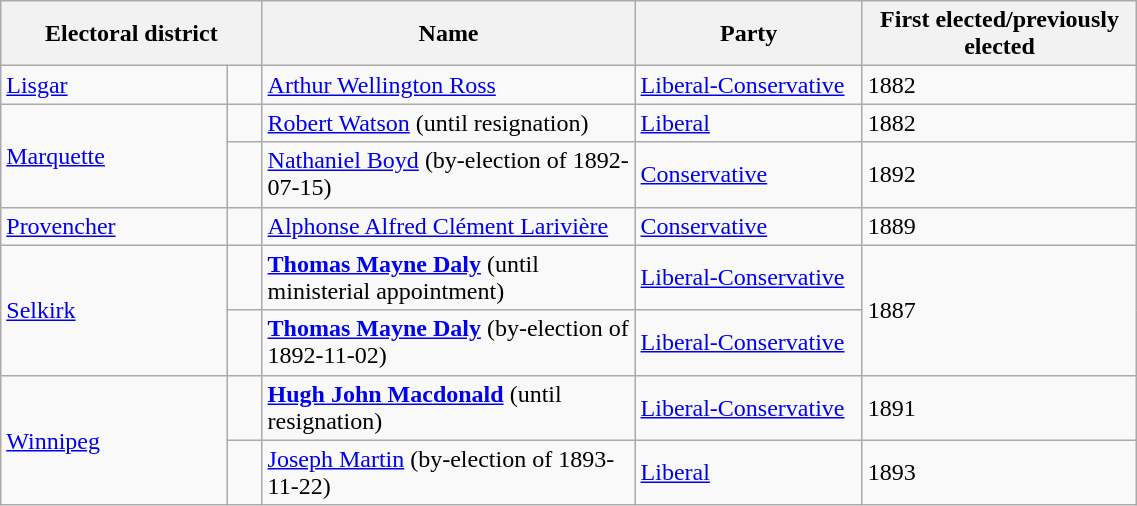<table class="wikitable" style="width:60%;">
<tr>
<th colspan="2" style="width:23%;">Electoral district</th>
<th>Name</th>
<th width=20%>Party</th>
<th>First elected/previously elected</th>
</tr>
<tr>
<td width=20%><a href='#'>Lisgar</a></td>
<td></td>
<td><a href='#'>Arthur Wellington Ross</a></td>
<td><a href='#'>Liberal-Conservative</a></td>
<td>1882</td>
</tr>
<tr>
<td rowspan=2><a href='#'>Marquette</a></td>
<td></td>
<td><a href='#'>Robert Watson</a> (until resignation)</td>
<td><a href='#'>Liberal</a></td>
<td>1882</td>
</tr>
<tr>
<td></td>
<td><a href='#'>Nathaniel Boyd</a> (by-election of 1892-07-15)</td>
<td><a href='#'>Conservative</a></td>
<td>1892</td>
</tr>
<tr>
<td><a href='#'>Provencher</a></td>
<td></td>
<td><a href='#'>Alphonse Alfred Clément Larivière</a></td>
<td><a href='#'>Conservative</a></td>
<td>1889</td>
</tr>
<tr>
<td rowspan=2><a href='#'>Selkirk</a></td>
<td></td>
<td><strong><a href='#'>Thomas Mayne Daly</a></strong> (until ministerial appointment)</td>
<td><a href='#'>Liberal-Conservative</a></td>
<td rowspan=2>1887</td>
</tr>
<tr>
<td></td>
<td><strong><a href='#'>Thomas Mayne Daly</a></strong> (by-election of 1892-11-02)</td>
<td><a href='#'>Liberal-Conservative</a></td>
</tr>
<tr>
<td rowspan=2><a href='#'>Winnipeg</a></td>
<td></td>
<td><strong><a href='#'>Hugh John Macdonald</a></strong> (until resignation)</td>
<td><a href='#'>Liberal-Conservative</a></td>
<td>1891</td>
</tr>
<tr>
<td></td>
<td><a href='#'>Joseph Martin</a> (by-election of 1893-11-22)</td>
<td><a href='#'>Liberal</a></td>
<td>1893</td>
</tr>
</table>
